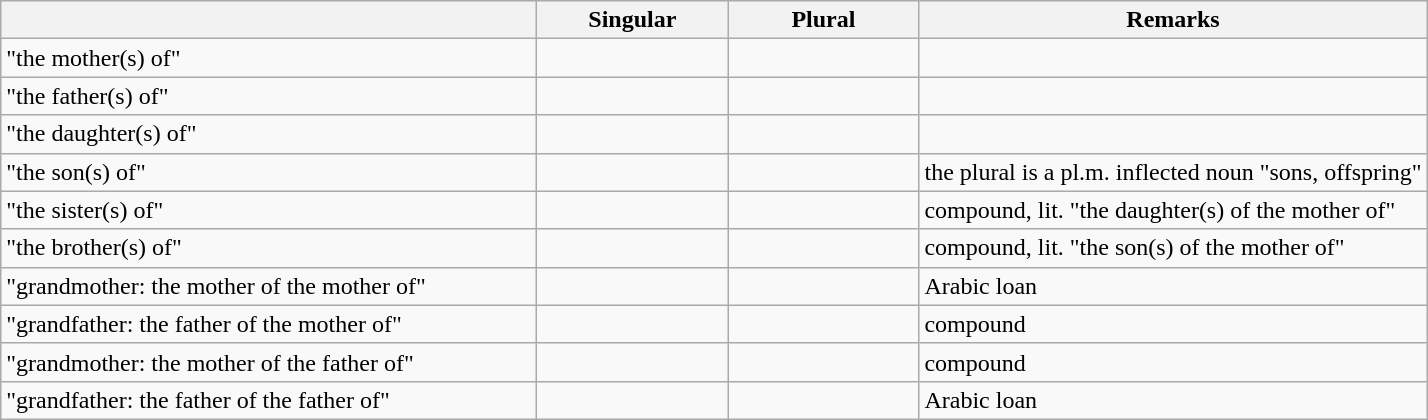<table class="wikitable" border="1">
<tr>
<th width="350"></th>
<th width="120">Singular</th>
<th width="120">Plural</th>
<th>Remarks</th>
</tr>
<tr>
<td>"the mother(s) of"</td>
<td></td>
<td></td>
<td></td>
</tr>
<tr>
<td>"the father(s) of"</td>
<td></td>
<td></td>
<td></td>
</tr>
<tr>
<td>"the daughter(s) of"</td>
<td></td>
<td></td>
<td></td>
</tr>
<tr>
<td>"the son(s) of"</td>
<td></td>
<td></td>
<td>the plural is a pl.m. inflected noun "sons, offspring"</td>
</tr>
<tr>
<td>"the sister(s) of"</td>
<td></td>
<td></td>
<td>compound, lit. "the daughter(s) of the mother of"</td>
</tr>
<tr>
<td>"the brother(s) of"</td>
<td></td>
<td></td>
<td>compound, lit. "the son(s) of the mother of"</td>
</tr>
<tr>
<td>"grandmother: the mother of the mother of"</td>
<td></td>
<td></td>
<td>Arabic loan</td>
</tr>
<tr>
<td>"grandfather: the father of the mother of"</td>
<td></td>
<td></td>
<td>compound</td>
</tr>
<tr>
<td>"grandmother: the mother of the father of"</td>
<td></td>
<td></td>
<td>compound</td>
</tr>
<tr>
<td>"grandfather: the father of the father of"</td>
<td></td>
<td></td>
<td>Arabic loan</td>
</tr>
</table>
